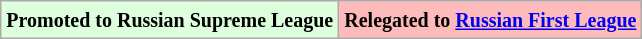<table class="wikitable">
<tr>
<td bgcolor="#ddffdd"><small><strong>Promoted to Russian Supreme League</strong></small></td>
<td bgcolor="#ffbbbb"><small><strong>Relegated to <a href='#'>Russian First League</a></strong></small></td>
</tr>
</table>
